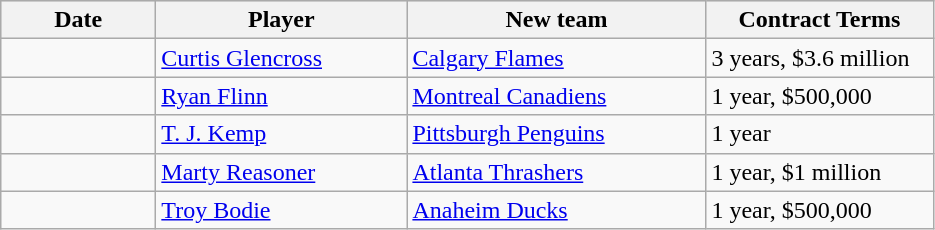<table class="wikitable">
<tr style="background:#ddd; text-align:center;">
<th style="width: 6em;">Date</th>
<th style="width: 10em;">Player</th>
<th style="width: 12em;">New team</th>
<th style="width: 9em;">Contract Terms</th>
</tr>
<tr>
<td></td>
<td><a href='#'>Curtis Glencross</a></td>
<td><a href='#'>Calgary Flames</a></td>
<td>3 years, $3.6 million</td>
</tr>
<tr>
<td></td>
<td><a href='#'>Ryan Flinn</a></td>
<td><a href='#'>Montreal Canadiens</a></td>
<td>1 year, $500,000</td>
</tr>
<tr>
<td></td>
<td><a href='#'>T. J. Kemp</a></td>
<td><a href='#'>Pittsburgh Penguins</a></td>
<td>1 year</td>
</tr>
<tr>
<td></td>
<td><a href='#'>Marty Reasoner</a></td>
<td><a href='#'>Atlanta Thrashers</a></td>
<td>1 year, $1 million</td>
</tr>
<tr>
<td></td>
<td><a href='#'>Troy Bodie</a></td>
<td><a href='#'>Anaheim Ducks</a></td>
<td>1 year, $500,000</td>
</tr>
</table>
